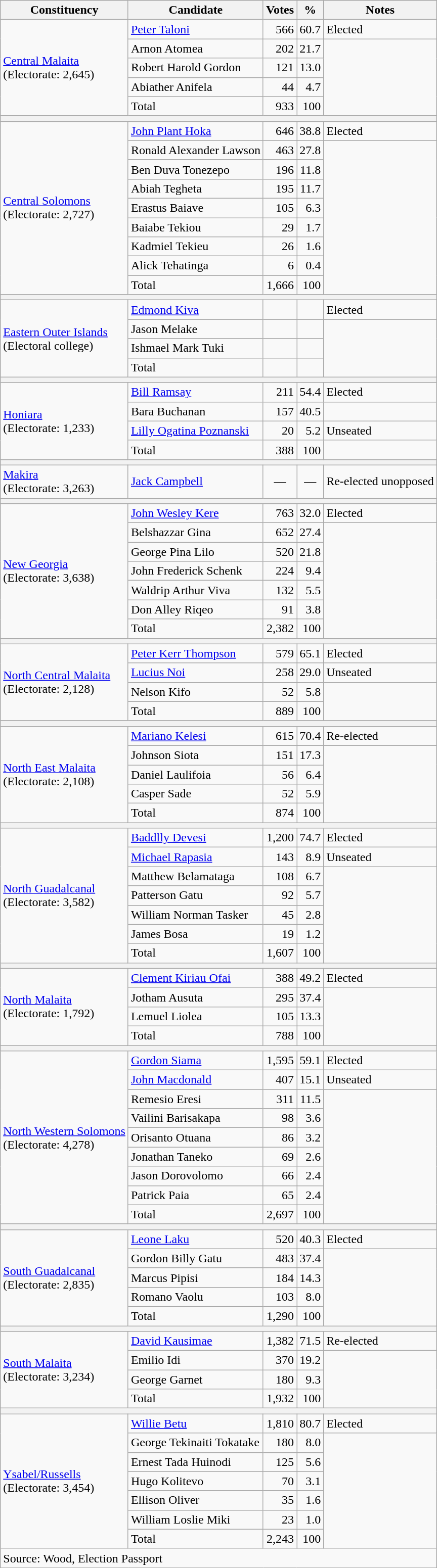<table class=wikitable style=text-align:right>
<tr>
<th>Constituency</th>
<th>Candidate</th>
<th>Votes</th>
<th>%</th>
<th>Notes</th>
</tr>
<tr>
<td align=left rowspan=5><a href='#'>Central Malaita</a><br>(Electorate: 2,645)</td>
<td align=left><a href='#'>Peter Taloni</a></td>
<td>566</td>
<td>60.7</td>
<td align=left>Elected</td>
</tr>
<tr>
<td align=left>Arnon Atomea</td>
<td>202</td>
<td>21.7</td>
<td rowspan=4></td>
</tr>
<tr>
<td align=left>Robert Harold Gordon</td>
<td>121</td>
<td>13.0</td>
</tr>
<tr>
<td align=left>Abiather Anifela</td>
<td>44</td>
<td>4.7</td>
</tr>
<tr>
<td align=left>Total</td>
<td>933</td>
<td>100</td>
</tr>
<tr>
<th colspan=5></th>
</tr>
<tr>
<td rowspan=9 align=left><a href='#'>Central Solomons</a><br> (Electorate: 2,727)</td>
<td align=left><a href='#'>John Plant Hoka</a></td>
<td>646</td>
<td>38.8</td>
<td align=left>Elected</td>
</tr>
<tr>
<td align=left>Ronald Alexander Lawson</td>
<td>463</td>
<td>27.8</td>
<td rowspan=8></td>
</tr>
<tr>
<td align=left>Ben Duva Tonezepo</td>
<td>196</td>
<td>11.8</td>
</tr>
<tr>
<td align=left>Abiah Tegheta</td>
<td>195</td>
<td>11.7</td>
</tr>
<tr>
<td align=left>Erastus Baiave</td>
<td>105</td>
<td>6.3</td>
</tr>
<tr>
<td align=left>Baiabe Tekiou</td>
<td>29</td>
<td>1.7</td>
</tr>
<tr>
<td align=left>Kadmiel Tekieu</td>
<td>26</td>
<td>1.6</td>
</tr>
<tr>
<td align=left>Alick Tehatinga</td>
<td>6</td>
<td>0.4</td>
</tr>
<tr>
<td align=left>Total</td>
<td>1,666</td>
<td>100</td>
</tr>
<tr>
<th colspan=5></th>
</tr>
<tr>
<td align=left rowspan=4><a href='#'>Eastern Outer Islands</a><br>(Electoral college)</td>
<td align=left><a href='#'>Edmond Kiva</a></td>
<td></td>
<td></td>
<td align=left>Elected</td>
</tr>
<tr>
<td align=left>Jason Melake</td>
<td></td>
<td></td>
<td rowspan=3></td>
</tr>
<tr>
<td align=left>Ishmael Mark Tuki</td>
<td></td>
<td></td>
</tr>
<tr>
<td align=left>Total</td>
<td></td>
<td></td>
</tr>
<tr>
<th colspan=5></th>
</tr>
<tr>
<td align=left rowspan=4><a href='#'>Honiara</a><br>(Electorate: 1,233)</td>
<td align=left><a href='#'>Bill Ramsay</a></td>
<td>211</td>
<td>54.4</td>
<td align=left>Elected</td>
</tr>
<tr>
<td align=left>Bara Buchanan</td>
<td>157</td>
<td>40.5</td>
<td></td>
</tr>
<tr>
<td align=left><a href='#'>Lilly Ogatina Poznanski</a></td>
<td>20</td>
<td>5.2</td>
<td align=left>Unseated</td>
</tr>
<tr>
<td align=left>Total</td>
<td>388</td>
<td>100</td>
<td></td>
</tr>
<tr>
<th colspan=5></th>
</tr>
<tr>
<td align=left><a href='#'>Makira</a><br>(Electorate: 3,263)</td>
<td align=left><a href='#'>Jack Campbell</a></td>
<td align=center>—</td>
<td align=center>—</td>
<td align=left>Re-elected unopposed</td>
</tr>
<tr>
<th colspan=5></th>
</tr>
<tr>
<td align=left rowspan=7><a href='#'>New Georgia</a><br>(Electorate: 3,638)</td>
<td align=left><a href='#'>John Wesley Kere</a></td>
<td>763</td>
<td>32.0</td>
<td align=left>Elected</td>
</tr>
<tr>
<td align=left>Belshazzar Gina</td>
<td>652</td>
<td>27.4</td>
<td rowspan=6></td>
</tr>
<tr>
<td align=left>George Pina Lilo</td>
<td>520</td>
<td>21.8</td>
</tr>
<tr>
<td align=left>John Frederick Schenk</td>
<td>224</td>
<td>9.4</td>
</tr>
<tr>
<td align=left>Waldrip Arthur Viva</td>
<td>132</td>
<td>5.5</td>
</tr>
<tr>
<td align=left>Don Alley Riqeo</td>
<td>91</td>
<td>3.8</td>
</tr>
<tr>
<td align=left>Total</td>
<td>2,382</td>
<td>100</td>
</tr>
<tr>
<th colspan=5></th>
</tr>
<tr>
<td align=left rowspan=4><a href='#'>North Central Malaita</a><br>(Electorate: 2,128)</td>
<td align=left><a href='#'>Peter Kerr Thompson</a></td>
<td>579</td>
<td>65.1</td>
<td align=left>Elected</td>
</tr>
<tr>
<td align=left><a href='#'>Lucius Noi</a></td>
<td>258</td>
<td>29.0</td>
<td align=left>Unseated</td>
</tr>
<tr>
<td align=left>Nelson Kifo</td>
<td>52</td>
<td>5.8</td>
<td rowspan=2></td>
</tr>
<tr>
<td align=left>Total</td>
<td>889</td>
<td>100</td>
</tr>
<tr>
<th colspan=5></th>
</tr>
<tr>
<td align=left rowspan=5><a href='#'>North East Malaita</a><br>(Electorate: 2,108)</td>
<td align=left><a href='#'>Mariano Kelesi</a></td>
<td>615</td>
<td>70.4</td>
<td align=left>Re-elected</td>
</tr>
<tr>
<td align=left>Johnson Siota</td>
<td>151</td>
<td>17.3</td>
<td rowspan=4></td>
</tr>
<tr>
<td align=left>Daniel Laulifoia</td>
<td>56</td>
<td>6.4</td>
</tr>
<tr>
<td align=left>Casper Sade</td>
<td>52</td>
<td>5.9</td>
</tr>
<tr>
<td align=left>Total</td>
<td>874</td>
<td>100</td>
</tr>
<tr>
<th colspan=5></th>
</tr>
<tr>
<td align=left rowspan=7><a href='#'>North Guadalcanal</a><br> (Electorate: 3,582)</td>
<td align=left><a href='#'>Baddlly Devesi</a></td>
<td>1,200</td>
<td>74.7</td>
<td align=left>Elected</td>
</tr>
<tr>
<td align=left><a href='#'>Michael Rapasia</a></td>
<td>143</td>
<td>8.9</td>
<td align=left>Unseated</td>
</tr>
<tr>
<td align=left>Matthew Belamataga</td>
<td>108</td>
<td>6.7</td>
<td rowspan=5></td>
</tr>
<tr>
<td align=left>Patterson Gatu</td>
<td>92</td>
<td>5.7</td>
</tr>
<tr>
<td align=left>William Norman Tasker</td>
<td>45</td>
<td>2.8</td>
</tr>
<tr>
<td align=left>James Bosa</td>
<td>19</td>
<td>1.2</td>
</tr>
<tr>
<td align=left>Total</td>
<td>1,607</td>
<td>100</td>
</tr>
<tr>
<th colspan=5></th>
</tr>
<tr>
<td align=left rowspan=4><a href='#'>North Malaita</a><br>(Electorate: 1,792)</td>
<td align=left><a href='#'>Clement Kiriau Ofai</a></td>
<td>388</td>
<td>49.2</td>
<td align=left>Elected</td>
</tr>
<tr>
<td align=left>Jotham  Ausuta</td>
<td>295</td>
<td>37.4</td>
<td rowspan=3></td>
</tr>
<tr>
<td align=left>Lemuel Liolea</td>
<td>105</td>
<td>13.3</td>
</tr>
<tr>
<td align=left>Total</td>
<td>788</td>
<td>100</td>
</tr>
<tr>
<th colspan=5></th>
</tr>
<tr>
<td align=left rowspan=9><a href='#'>North Western Solomons</a><br>(Electorate: 4,278)</td>
<td align=left><a href='#'>Gordon Siama</a></td>
<td>1,595</td>
<td>59.1</td>
<td align=left>Elected</td>
</tr>
<tr>
<td align=left><a href='#'>John Macdonald</a></td>
<td>407</td>
<td>15.1</td>
<td align=left>Unseated</td>
</tr>
<tr>
<td align=left>Remesio Eresi</td>
<td>311</td>
<td>11.5</td>
<td rowspan=7></td>
</tr>
<tr>
<td align=left>Vailini Barisakapa</td>
<td>98</td>
<td>3.6</td>
</tr>
<tr>
<td align=left>Orisanto Otuana</td>
<td>86</td>
<td>3.2</td>
</tr>
<tr>
<td align=left>Jonathan Taneko</td>
<td>69</td>
<td>2.6</td>
</tr>
<tr>
<td align=left>Jason Dorovolomo</td>
<td>66</td>
<td>2.4</td>
</tr>
<tr>
<td align=left>Patrick Paia</td>
<td>65</td>
<td>2.4</td>
</tr>
<tr>
<td align=left>Total</td>
<td>2,697</td>
<td>100</td>
</tr>
<tr>
<th colspan=5></th>
</tr>
<tr>
<td align=left rowspan=5><a href='#'>South Guadalcanal</a><br>(Electorate: 2,835)</td>
<td align=left><a href='#'>Leone Laku</a></td>
<td>520</td>
<td>40.3</td>
<td align=left>Elected</td>
</tr>
<tr>
<td align=left>Gordon Billy Gatu</td>
<td>483</td>
<td>37.4</td>
<td rowspan=4></td>
</tr>
<tr>
<td align=left>Marcus Pipisi</td>
<td>184</td>
<td>14.3</td>
</tr>
<tr>
<td align=left>Romano Vaolu</td>
<td>103</td>
<td>8.0</td>
</tr>
<tr>
<td align=left>Total</td>
<td>1,290</td>
<td>100</td>
</tr>
<tr>
<th colspan=5></th>
</tr>
<tr>
<td align=left rowspan=4><a href='#'>South Malaita</a><br>(Electorate: 3,234)</td>
<td align=left><a href='#'>David Kausimae</a></td>
<td>1,382</td>
<td>71.5</td>
<td align=left>Re-elected</td>
</tr>
<tr>
<td align=left>Emilio Idi</td>
<td>370</td>
<td>19.2</td>
<td rowspan=3></td>
</tr>
<tr>
<td align=left>George Garnet</td>
<td>180</td>
<td>9.3</td>
</tr>
<tr>
<td align=left>Total</td>
<td>1,932</td>
<td>100</td>
</tr>
<tr>
<th colspan=5></th>
</tr>
<tr>
<td align=left rowspan=7><a href='#'>Ysabel/Russells</a><br>(Electorate: 3,454)</td>
<td align=left><a href='#'>Willie Betu</a></td>
<td>1,810</td>
<td>80.7</td>
<td align=left>Elected</td>
</tr>
<tr>
<td align=left>George Tekinaiti Tokatake</td>
<td>180</td>
<td>8.0</td>
<td rowspan=6></td>
</tr>
<tr>
<td align=left>Ernest Tada Huinodi</td>
<td>125</td>
<td>5.6</td>
</tr>
<tr>
<td align=left>Hugo Kolitevo</td>
<td>70</td>
<td>3.1</td>
</tr>
<tr>
<td align=left>Ellison Oliver</td>
<td>35</td>
<td>1.6</td>
</tr>
<tr>
<td align=left>William Loslie Miki</td>
<td>23</td>
<td>1.0</td>
</tr>
<tr>
<td align=left>Total</td>
<td>2,243</td>
<td>100</td>
</tr>
<tr>
<td colspan=5 align=left>Source: Wood, Election Passport</td>
</tr>
</table>
